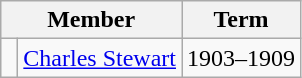<table class="wikitable">
<tr>
<th colspan="2">Member</th>
<th>Term</th>
</tr>
<tr>
<td> </td>
<td><a href='#'>Charles Stewart</a></td>
<td>1903–1909</td>
</tr>
</table>
